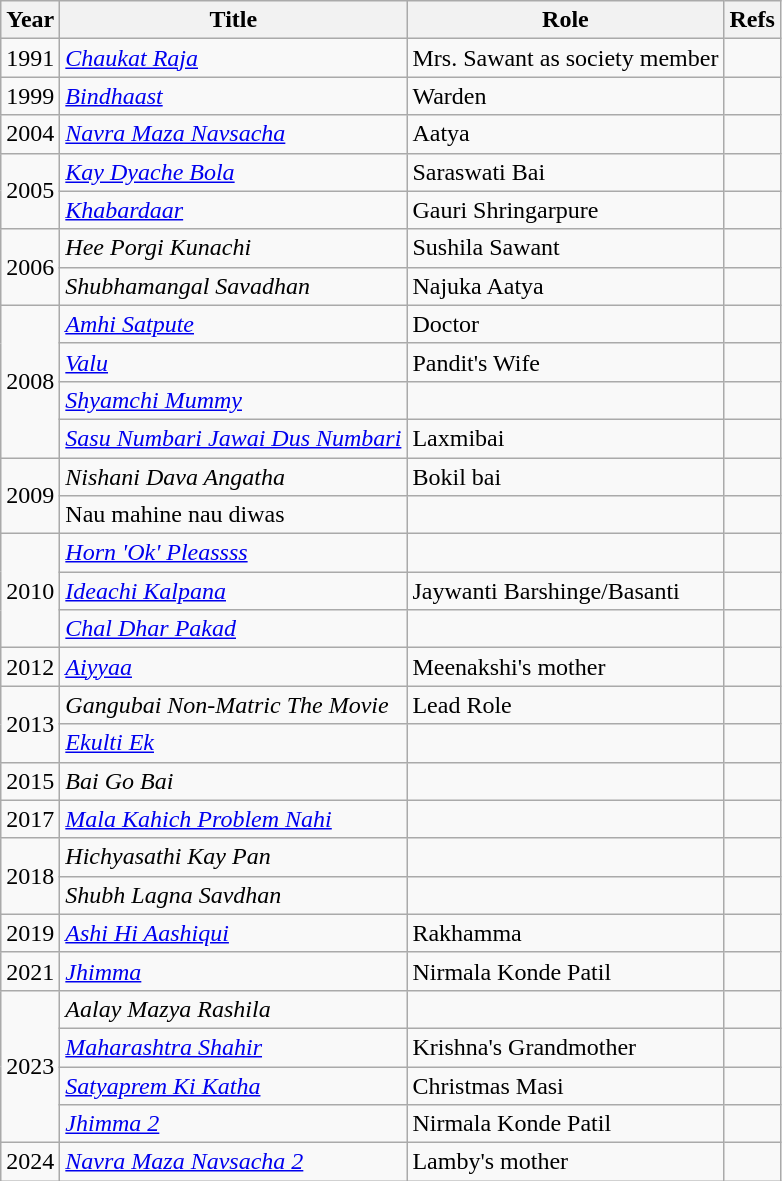<table class="wikitable">
<tr>
<th>Year</th>
<th>Title</th>
<th>Role</th>
<th>Refs</th>
</tr>
<tr>
<td>1991</td>
<td><em><a href='#'>Chaukat Raja</a></em></td>
<td>Mrs. Sawant as society member</td>
<td></td>
</tr>
<tr>
<td>1999</td>
<td><em><a href='#'>Bindhaast</a></em></td>
<td>Warden</td>
<td></td>
</tr>
<tr>
<td>2004</td>
<td><em><a href='#'>Navra Maza Navsacha</a></em></td>
<td>Aatya</td>
<td></td>
</tr>
<tr>
<td rowspan="2">2005</td>
<td><em><a href='#'>Kay Dyache Bola</a></em></td>
<td>Saraswati Bai</td>
<td></td>
</tr>
<tr>
<td><em><a href='#'>Khabardaar</a></em></td>
<td>Gauri Shringarpure</td>
<td></td>
</tr>
<tr>
<td rowspan="2">2006</td>
<td><em>Hee Porgi Kunachi</em></td>
<td>Sushila Sawant</td>
<td></td>
</tr>
<tr>
<td><em>Shubhamangal Savadhan</em></td>
<td>Najuka Aatya</td>
<td></td>
</tr>
<tr>
<td rowspan="4">2008</td>
<td><em><a href='#'>Amhi Satpute</a></em></td>
<td>Doctor</td>
<td></td>
</tr>
<tr>
<td><em><a href='#'>Valu</a></em></td>
<td>Pandit's Wife</td>
<td></td>
</tr>
<tr>
<td><em><a href='#'>Shyamchi Mummy</a></em></td>
<td></td>
<td></td>
</tr>
<tr>
<td><em><a href='#'>Sasu Numbari Jawai Dus Numbari</a></em></td>
<td>Laxmibai</td>
<td></td>
</tr>
<tr>
<td Rowspan ="2">2009</td>
<td><em>Nishani Dava Angatha</em></td>
<td>Bokil bai</td>
<td></td>
</tr>
<tr>
<td>Nau mahine nau diwas</td>
<td></td>
<td></td>
</tr>
<tr>
<td rowspan="3">2010</td>
<td><em><a href='#'>Horn 'Ok' Pleassss</a></em></td>
<td></td>
<td></td>
</tr>
<tr>
<td><em><a href='#'>Ideachi Kalpana</a></em></td>
<td>Jaywanti Barshinge/Basanti</td>
<td></td>
</tr>
<tr>
<td><em><a href='#'>Chal Dhar Pakad</a></em></td>
<td></td>
<td></td>
</tr>
<tr>
<td>2012</td>
<td><em><a href='#'>Aiyyaa</a></em></td>
<td>Meenakshi's mother</td>
<td></td>
</tr>
<tr>
<td rowspan="2">2013</td>
<td><em>Gangubai Non-Matric The Movie</em></td>
<td>Lead Role</td>
<td></td>
</tr>
<tr>
<td><em><a href='#'>Ekulti Ek</a></em></td>
<td></td>
<td></td>
</tr>
<tr>
<td>2015</td>
<td><em>Bai Go Bai</em></td>
<td></td>
<td></td>
</tr>
<tr>
<td>2017</td>
<td><em><a href='#'>Mala Kahich Problem Nahi</a></em></td>
<td></td>
<td></td>
</tr>
<tr>
<td rowspan="2">2018</td>
<td><em>Hichyasathi Kay Pan</em></td>
<td></td>
<td></td>
</tr>
<tr>
<td><em>Shubh Lagna Savdhan</em></td>
<td></td>
<td></td>
</tr>
<tr>
<td>2019</td>
<td><em><a href='#'>Ashi Hi Aashiqui</a></em></td>
<td>Rakhamma</td>
<td></td>
</tr>
<tr>
<td>2021</td>
<td><em><a href='#'>Jhimma</a></em></td>
<td>Nirmala Konde Patil</td>
<td></td>
</tr>
<tr>
<td rowspan="4">2023</td>
<td><em>Aalay Mazya Rashila</em></td>
<td></td>
<td></td>
</tr>
<tr>
<td><em><a href='#'>Maharashtra Shahir</a></em></td>
<td>Krishna's Grandmother</td>
<td></td>
</tr>
<tr>
<td><em><a href='#'>Satyaprem Ki Katha</a></em></td>
<td>Christmas Masi</td>
<td></td>
</tr>
<tr>
<td><em><a href='#'>Jhimma 2</a></em></td>
<td>Nirmala Konde Patil</td>
<td></td>
</tr>
<tr>
<td>2024</td>
<td><em><a href='#'>Navra Maza Navsacha 2</a></em></td>
<td>Lamby's mother</td>
<td></td>
</tr>
</table>
